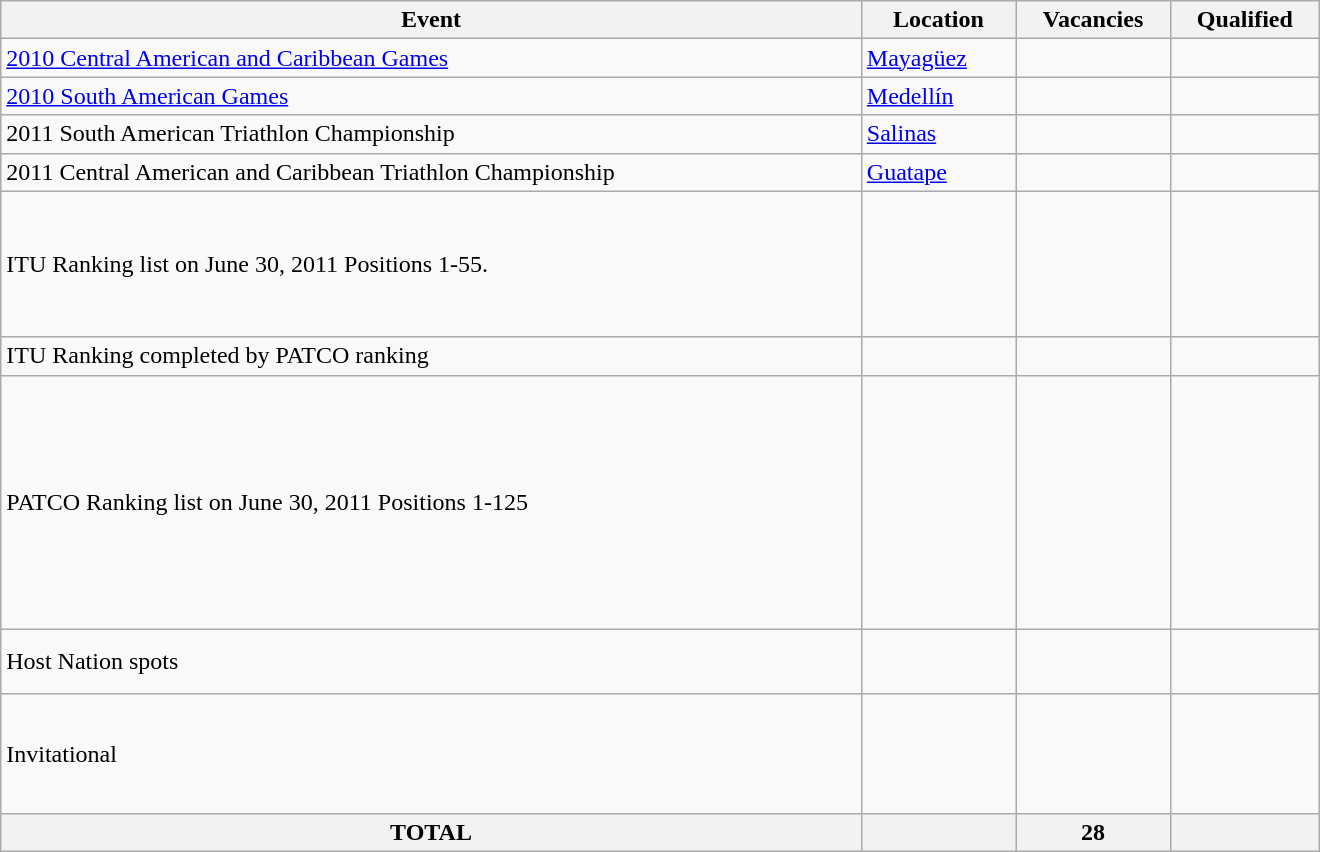<table class="wikitable" style="width:880px;">
<tr>
<th>Event</th>
<th>Location</th>
<th>Vacancies</th>
<th>Qualified</th>
</tr>
<tr>
<td><a href='#'>2010 Central American and Caribbean Games</a></td>
<td> <a href='#'>Mayagüez</a></td>
<td></td>
<td> <br></td>
</tr>
<tr>
<td><a href='#'>2010 South American Games</a></td>
<td> <a href='#'>Medellín</a></td>
<td></td>
<td> <br><s></s></td>
</tr>
<tr>
<td>2011 South American Triathlon Championship</td>
<td> <a href='#'>Salinas</a></td>
<td></td>
<td></td>
</tr>
<tr>
<td>2011 Central American and Caribbean Triathlon Championship</td>
<td> <a href='#'>Guatape</a></td>
<td></td>
<td></td>
</tr>
<tr>
<td>ITU Ranking list on June 30, 2011 Positions 1-55.</td>
<td></td>
<td></td>
<td><s></s> <br> <br> <br> <br><s></s> <br></td>
</tr>
<tr>
<td>ITU Ranking completed by PATCO ranking</td>
<td></td>
<td></td>
<td></td>
</tr>
<tr>
<td>PATCO Ranking list on June 30, 2011 Positions 1-125</td>
<td></td>
<td></td>
<td> <br> <br> <br> <br> <br> <br> <br> <br> <br></td>
</tr>
<tr>
<td>Host Nation spots</td>
<td></td>
<td></td>
<td> <br> <br></td>
</tr>
<tr>
<td>Invitational</td>
<td></td>
<td></td>
<td> <br> <br> <br> <br></td>
</tr>
<tr>
<th>TOTAL</th>
<th colspan="1"></th>
<th>28</th>
<th></th>
</tr>
</table>
